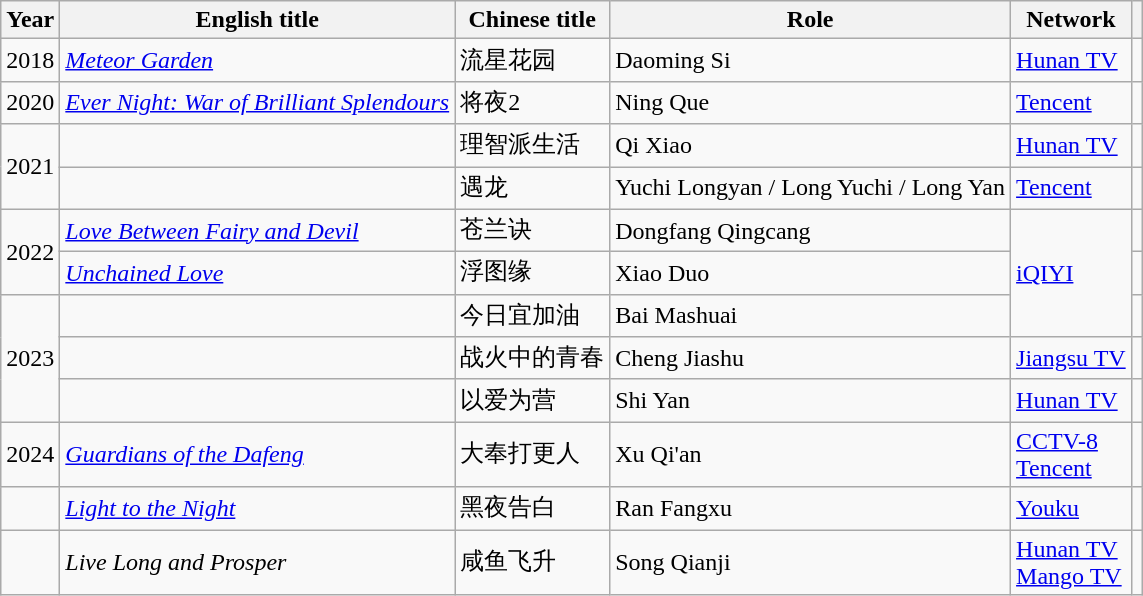<table class="wikitable">
<tr>
<th width=10>Year</th>
<th>English title</th>
<th>Chinese title</th>
<th>Role</th>
<th>Network</th>
<th></th>
</tr>
<tr>
<td>2018</td>
<td><em><a href='#'>Meteor Garden</a></em></td>
<td>流星花园</td>
<td>Daoming Si</td>
<td><a href='#'>Hunan TV</a></td>
<td></td>
</tr>
<tr>
<td>2020</td>
<td><em><a href='#'>Ever Night: War of Brilliant Splendours</a></em></td>
<td>将夜2</td>
<td>Ning Que</td>
<td rowspan=1><a href='#'>Tencent</a></td>
<td></td>
</tr>
<tr>
<td rowspan=2>2021</td>
<td><em></em></td>
<td>理智派生活</td>
<td>Qi Xiao</td>
<td><a href='#'>Hunan TV</a></td>
<td></td>
</tr>
<tr>
<td><em></em></td>
<td>遇龙</td>
<td>Yuchi Longyan / Long Yuchi / Long Yan</td>
<td><a href='#'>Tencent</a></td>
<td></td>
</tr>
<tr>
<td rowspan="2">2022</td>
<td><em><a href='#'>Love Between Fairy and Devil</a></em></td>
<td>苍兰诀</td>
<td>Dongfang Qingcang</td>
<td rowspan="3"><a href='#'>iQIYI</a></td>
<td></td>
</tr>
<tr>
<td><em><a href='#'>Unchained Love</a></em></td>
<td>浮图缘</td>
<td>Xiao Duo</td>
<td></td>
</tr>
<tr>
<td rowspan="3">2023</td>
<td><em></em></td>
<td>今日宜加油</td>
<td>Bai Mashuai</td>
<td></td>
</tr>
<tr>
<td><em></em></td>
<td>战火中的青春</td>
<td>Cheng Jiashu</td>
<td><a href='#'>Jiangsu TV</a></td>
<td></td>
</tr>
<tr>
<td><em></em></td>
<td>以爱为营</td>
<td>Shi Yan</td>
<td><a href='#'>Hunan TV</a></td>
<td></td>
</tr>
<tr>
<td>2024</td>
<td><em><a href='#'>Guardians of the Dafeng</a></em></td>
<td>大奉打更人</td>
<td>Xu Qi'an</td>
<td><a href='#'>CCTV-8</a><br><a href='#'>Tencent</a></td>
<td></td>
</tr>
<tr>
<td></td>
<td><em><a href='#'>Light to the Night</a></em></td>
<td>黑夜告白</td>
<td>Ran Fangxu</td>
<td><a href='#'>Youku</a></td>
<td></td>
</tr>
<tr>
<td></td>
<td><em>Live Long and Prosper</em></td>
<td>咸鱼飞升</td>
<td>Song Qianji</td>
<td><a href='#'>Hunan TV</a><br><a href='#'>Mango TV</a></td>
<td></td>
</tr>
</table>
